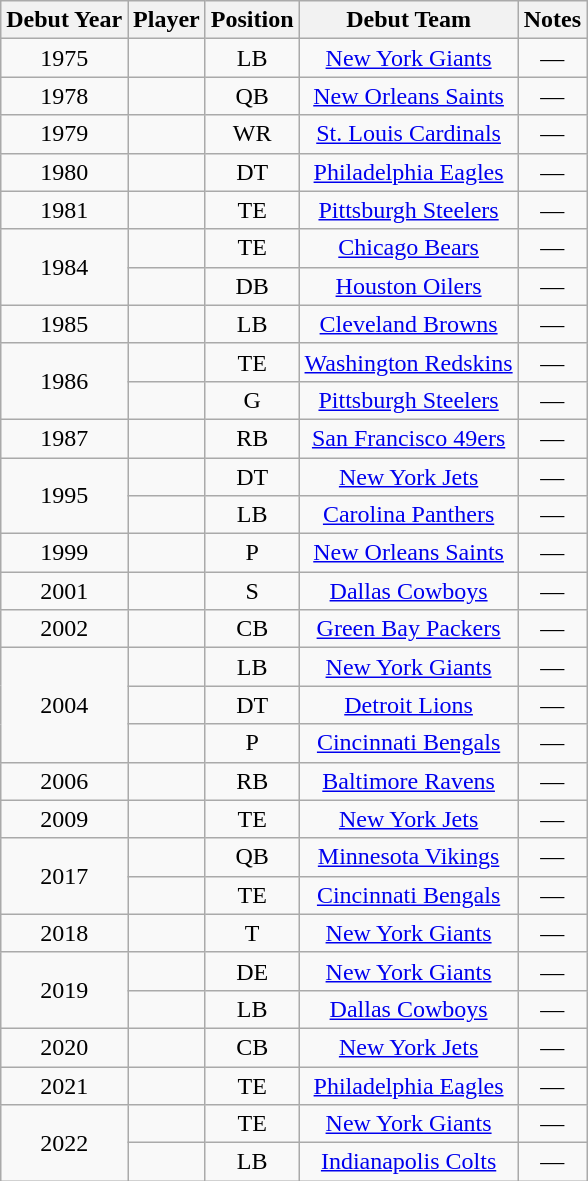<table class="wikitable sortable" style="text-align: center;">
<tr>
<th>Debut Year</th>
<th>Player</th>
<th>Position</th>
<th>Debut Team</th>
<th>Notes</th>
</tr>
<tr>
<td align="center">1975</td>
<td align="center"></td>
<td align="center">LB</td>
<td align="center"><a href='#'>New York Giants</a></td>
<td align="center">—</td>
</tr>
<tr>
<td align="center">1978</td>
<td align="center"></td>
<td align="center">QB</td>
<td align="center"><a href='#'>New Orleans Saints</a></td>
<td align="center">—</td>
</tr>
<tr>
<td align="center">1979</td>
<td align="center"></td>
<td align="center">WR</td>
<td align="center"><a href='#'>St. Louis Cardinals</a></td>
<td align="center">—</td>
</tr>
<tr>
<td align="center">1980</td>
<td align="center"></td>
<td align="center">DT</td>
<td align="center"><a href='#'>Philadelphia Eagles</a></td>
<td align="center">—</td>
</tr>
<tr>
<td align="center">1981</td>
<td align="center"></td>
<td align="center">TE</td>
<td align="center"><a href='#'>Pittsburgh Steelers</a></td>
<td align="center">—</td>
</tr>
<tr>
<td rowspan="2">1984</td>
<td align="center"></td>
<td align="center">TE</td>
<td align="center"><a href='#'>Chicago Bears</a></td>
<td align="center">—</td>
</tr>
<tr>
<td align="center"></td>
<td align="center">DB</td>
<td align="center"><a href='#'>Houston Oilers</a></td>
<td align="center">—</td>
</tr>
<tr>
<td align="center">1985</td>
<td align="center"></td>
<td align="center">LB</td>
<td align="center"><a href='#'>Cleveland Browns</a></td>
<td align="center">—</td>
</tr>
<tr>
<td rowspan="2">1986</td>
<td align="center"></td>
<td align="center">TE</td>
<td align="center"><a href='#'>Washington Redskins</a></td>
<td align="center">—</td>
</tr>
<tr>
<td align="center"></td>
<td align="center">G</td>
<td align="center"><a href='#'>Pittsburgh Steelers</a></td>
<td align="center">—</td>
</tr>
<tr>
<td align="center">1987</td>
<td align="center"></td>
<td align="center">RB</td>
<td align="center"><a href='#'>San Francisco 49ers</a></td>
<td align="center">—</td>
</tr>
<tr>
<td rowspan="2">1995</td>
<td align="center"></td>
<td align="center">DT</td>
<td align="center"><a href='#'>New York Jets</a></td>
<td align="center">—</td>
</tr>
<tr>
<td align="center"></td>
<td align="center">LB</td>
<td align="center"><a href='#'>Carolina Panthers</a></td>
<td align="center">—</td>
</tr>
<tr>
<td align="center">1999</td>
<td align="center"></td>
<td align="center">P</td>
<td align="center"><a href='#'>New Orleans Saints</a></td>
<td align="center">—</td>
</tr>
<tr>
<td align="center">2001</td>
<td align="center"></td>
<td align="center">S</td>
<td align="center"><a href='#'>Dallas Cowboys</a></td>
<td align="center">—</td>
</tr>
<tr>
<td align="center">2002</td>
<td align="center"></td>
<td align="center">CB</td>
<td align="center"><a href='#'>Green Bay Packers</a></td>
<td align="center">—</td>
</tr>
<tr>
<td rowspan="3">2004</td>
<td align="center"></td>
<td align="center">LB</td>
<td align="center"><a href='#'>New York Giants</a></td>
<td align="center">—</td>
</tr>
<tr>
<td align="center"></td>
<td align="center">DT</td>
<td align="center"><a href='#'>Detroit Lions</a></td>
<td align="center">—</td>
</tr>
<tr>
<td align="center"></td>
<td align="center">P</td>
<td align="center"><a href='#'>Cincinnati Bengals</a></td>
<td align="center">—</td>
</tr>
<tr>
<td align="center">2006</td>
<td align="center"></td>
<td align="center">RB</td>
<td align="center"><a href='#'>Baltimore Ravens</a></td>
<td align="center">—</td>
</tr>
<tr>
<td align="center">2009</td>
<td align="center"></td>
<td align="center">TE</td>
<td align="center"><a href='#'>New York Jets</a></td>
<td align="center">—</td>
</tr>
<tr>
<td rowspan="2">2017</td>
<td align="center"></td>
<td align="center">QB</td>
<td align="center"><a href='#'>Minnesota Vikings</a></td>
<td align="center">—</td>
</tr>
<tr>
<td align="center"></td>
<td align="center">TE</td>
<td align="center"><a href='#'>Cincinnati Bengals</a></td>
<td align="center">—</td>
</tr>
<tr>
<td align="center">2018</td>
<td align="center"></td>
<td align="center">T</td>
<td align="center"><a href='#'>New York Giants</a></td>
<td align="center">—</td>
</tr>
<tr>
<td rowspan="2">2019</td>
<td align="center"></td>
<td align="center">DE</td>
<td align="center"><a href='#'>New York Giants</a></td>
<td align="center">—</td>
</tr>
<tr>
<td align="center"></td>
<td align="center">LB</td>
<td align="center"><a href='#'>Dallas Cowboys</a></td>
<td align="center">—</td>
</tr>
<tr>
<td align="center">2020</td>
<td align="center"></td>
<td align="center">CB</td>
<td align="center"><a href='#'>New York Jets</a></td>
<td align="center">—</td>
</tr>
<tr>
<td align="center">2021</td>
<td align="center"></td>
<td align="center">TE</td>
<td align="center"><a href='#'>Philadelphia Eagles</a></td>
<td align="center">—</td>
</tr>
<tr>
<td rowspan="2">2022</td>
<td align="center"></td>
<td align="center">TE</td>
<td align="center"><a href='#'>New York Giants</a></td>
<td align="center">—</td>
</tr>
<tr>
<td align="center"></td>
<td align="center">LB</td>
<td align="center"><a href='#'>Indianapolis Colts</a></td>
<td align="center">—</td>
</tr>
</table>
